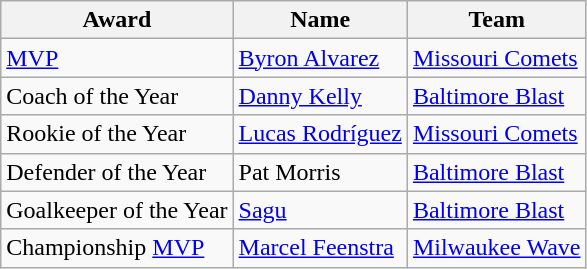<table class="wikitable">
<tr>
<th>Award</th>
<th>Name</th>
<th>Team</th>
</tr>
<tr>
<td><a href='#'>MVP</a></td>
<td><a href='#'>Byron Alvarez</a></td>
<td><a href='#'>Missouri Comets</a></td>
</tr>
<tr>
<td>Coach of the Year</td>
<td><a href='#'>Danny Kelly</a></td>
<td><a href='#'>Baltimore Blast</a></td>
</tr>
<tr>
<td>Rookie of the Year</td>
<td><a href='#'>Lucas Rodríguez</a></td>
<td><a href='#'>Missouri Comets</a></td>
</tr>
<tr>
<td>Defender of the Year</td>
<td>Pat Morris</td>
<td><a href='#'>Baltimore Blast</a></td>
</tr>
<tr>
<td>Goalkeeper of the Year</td>
<td><a href='#'>Sagu</a></td>
<td><a href='#'>Baltimore Blast</a></td>
</tr>
<tr>
<td>Championship <a href='#'>MVP</a></td>
<td><a href='#'>Marcel Feenstra</a></td>
<td><a href='#'>Milwaukee Wave</a></td>
</tr>
</table>
